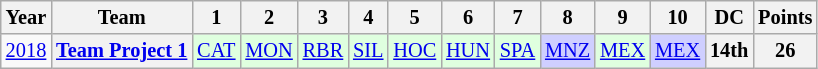<table class="wikitable" style="text-align:center; font-size:85%">
<tr>
<th>Year</th>
<th>Team</th>
<th>1</th>
<th>2</th>
<th>3</th>
<th>4</th>
<th>5</th>
<th>6</th>
<th>7</th>
<th>8</th>
<th>9</th>
<th>10</th>
<th>DC</th>
<th>Points</th>
</tr>
<tr>
<td><a href='#'>2018</a></td>
<th nowrap><a href='#'>Team Project 1</a></th>
<td style="background:#DFFFDF;"><a href='#'>CAT</a><br></td>
<td style="background:#DFFFDF;"><a href='#'>MON</a><br></td>
<td style="background:#DFFFDF;"><a href='#'>RBR</a><br></td>
<td style="background:#DFFFDF;"><a href='#'>SIL</a><br></td>
<td style="background:#DFFFDF;"><a href='#'>HOC</a><br></td>
<td style="background:#DFFFDF;"><a href='#'>HUN</a><br></td>
<td style="background:#DFFFDF;"><a href='#'>SPA</a><br></td>
<td style="background:#CFCFFF;"><a href='#'>MNZ</a><br></td>
<td style="background:#DFFFDF;"><a href='#'>MEX</a><br></td>
<td style="background:#CFCFFF;"><a href='#'>MEX</a><br></td>
<th>14th</th>
<th>26</th>
</tr>
</table>
